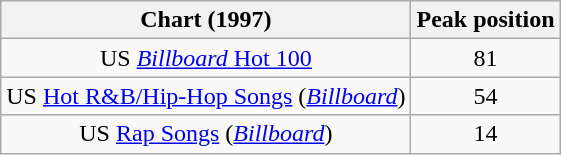<table class="wikitable plainrowheaders" style="text-align:center;">
<tr>
<th>Chart (1997)</th>
<th>Peak position</th>
</tr>
<tr>
<td>US <a href='#'><em>Billboard</em> Hot 100</a></td>
<td>81</td>
</tr>
<tr>
<td>US <a href='#'>Hot R&B/Hip-Hop Songs</a> (<em><a href='#'>Billboard</a></em>)</td>
<td>54</td>
</tr>
<tr>
<td>US <a href='#'>Rap Songs</a> (<em><a href='#'>Billboard</a></em>)</td>
<td>14</td>
</tr>
</table>
